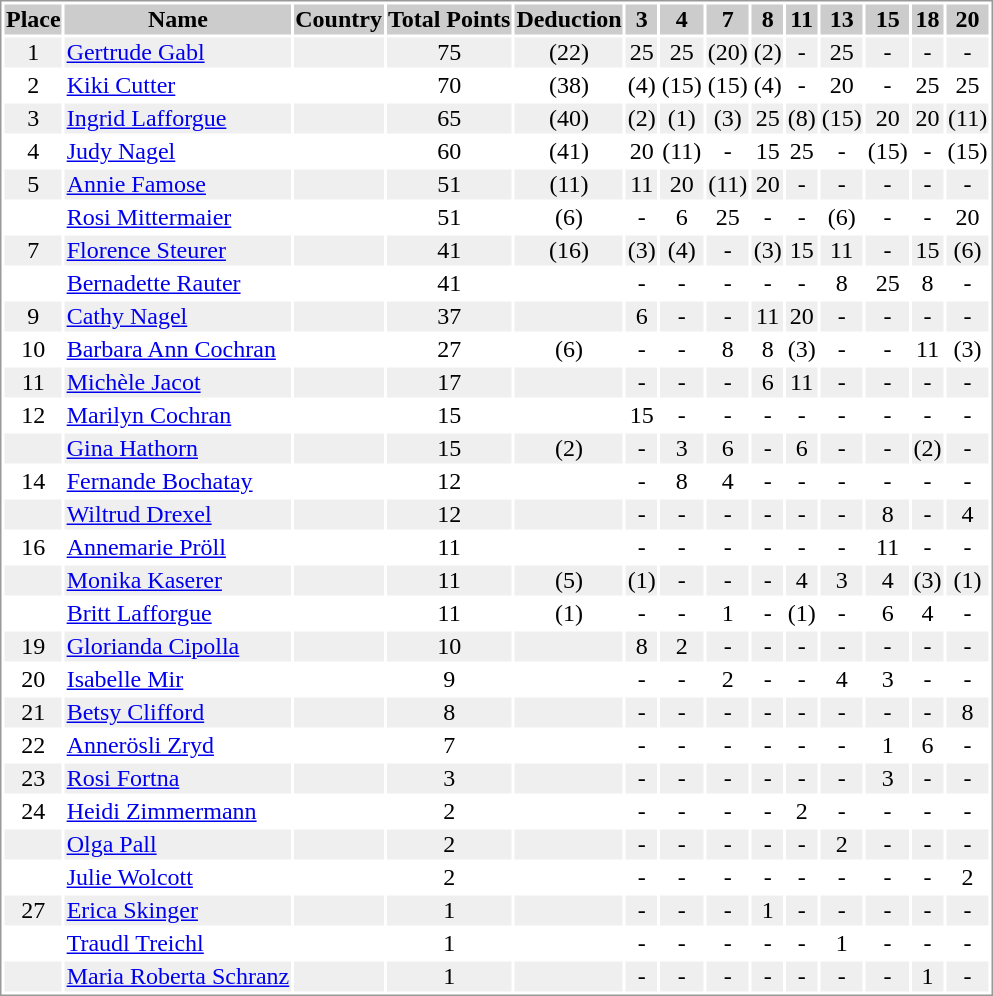<table border="0" style="border: 1px solid #999; background-color:#FFFFFF; text-align:center">
<tr align="center" bgcolor="#CCCCCC">
<th>Place</th>
<th>Name</th>
<th>Country</th>
<th>Total Points</th>
<th>Deduction</th>
<th>3</th>
<th>4</th>
<th>7</th>
<th>8</th>
<th>11</th>
<th>13</th>
<th>15</th>
<th>18</th>
<th>20</th>
</tr>
<tr bgcolor="#EFEFEF">
<td>1</td>
<td align="left"><a href='#'>Gertrude Gabl</a></td>
<td align="left"></td>
<td>75</td>
<td>(22)</td>
<td>25</td>
<td>25</td>
<td>(20)</td>
<td>(2)</td>
<td>-</td>
<td>25</td>
<td>-</td>
<td>-</td>
<td>-</td>
</tr>
<tr>
<td>2</td>
<td align="left"><a href='#'>Kiki Cutter</a></td>
<td align="left"></td>
<td>70</td>
<td>(38)</td>
<td>(4)</td>
<td>(15)</td>
<td>(15)</td>
<td>(4)</td>
<td>-</td>
<td>20</td>
<td>-</td>
<td>25</td>
<td>25</td>
</tr>
<tr bgcolor="#EFEFEF">
<td>3</td>
<td align="left"><a href='#'>Ingrid Lafforgue</a></td>
<td align="left"></td>
<td>65</td>
<td>(40)</td>
<td>(2)</td>
<td>(1)</td>
<td>(3)</td>
<td>25</td>
<td>(8)</td>
<td>(15)</td>
<td>20</td>
<td>20</td>
<td>(11)</td>
</tr>
<tr>
<td>4</td>
<td align="left"><a href='#'>Judy Nagel</a></td>
<td align="left"></td>
<td>60</td>
<td>(41)</td>
<td>20</td>
<td>(11)</td>
<td>-</td>
<td>15</td>
<td>25</td>
<td>-</td>
<td>(15)</td>
<td>-</td>
<td>(15)</td>
</tr>
<tr bgcolor="#EFEFEF">
<td>5</td>
<td align="left"><a href='#'>Annie Famose</a></td>
<td align="left"></td>
<td>51</td>
<td>(11)</td>
<td>11</td>
<td>20</td>
<td>(11)</td>
<td>20</td>
<td>-</td>
<td>-</td>
<td>-</td>
<td>-</td>
<td>-</td>
</tr>
<tr>
<td></td>
<td align="left"><a href='#'>Rosi Mittermaier</a></td>
<td align="left"></td>
<td>51</td>
<td>(6)</td>
<td>-</td>
<td>6</td>
<td>25</td>
<td>-</td>
<td>-</td>
<td>(6)</td>
<td>-</td>
<td>-</td>
<td>20</td>
</tr>
<tr bgcolor="#EFEFEF">
<td>7</td>
<td align="left"><a href='#'>Florence Steurer</a></td>
<td align="left"></td>
<td>41</td>
<td>(16)</td>
<td>(3)</td>
<td>(4)</td>
<td>-</td>
<td>(3)</td>
<td>15</td>
<td>11</td>
<td>-</td>
<td>15</td>
<td>(6)</td>
</tr>
<tr>
<td></td>
<td align="left"><a href='#'>Bernadette Rauter</a></td>
<td align="left"></td>
<td>41</td>
<td></td>
<td>-</td>
<td>-</td>
<td>-</td>
<td>-</td>
<td>-</td>
<td>8</td>
<td>25</td>
<td>8</td>
<td>-</td>
</tr>
<tr bgcolor="#EFEFEF">
<td>9</td>
<td align="left"><a href='#'>Cathy Nagel</a></td>
<td align="left"></td>
<td>37</td>
<td></td>
<td>6</td>
<td>-</td>
<td>-</td>
<td>11</td>
<td>20</td>
<td>-</td>
<td>-</td>
<td>-</td>
<td>-</td>
</tr>
<tr>
<td>10</td>
<td align="left"><a href='#'>Barbara Ann Cochran</a></td>
<td align="left"></td>
<td>27</td>
<td>(6)</td>
<td>-</td>
<td>-</td>
<td>8</td>
<td>8</td>
<td>(3)</td>
<td>-</td>
<td>-</td>
<td>11</td>
<td>(3)</td>
</tr>
<tr bgcolor="#EFEFEF">
<td>11</td>
<td align="left"><a href='#'>Michèle Jacot</a></td>
<td align="left"></td>
<td>17</td>
<td></td>
<td>-</td>
<td>-</td>
<td>-</td>
<td>6</td>
<td>11</td>
<td>-</td>
<td>-</td>
<td>-</td>
<td>-</td>
</tr>
<tr>
<td>12</td>
<td align="left"><a href='#'>Marilyn Cochran</a></td>
<td align="left"></td>
<td>15</td>
<td></td>
<td>15</td>
<td>-</td>
<td>-</td>
<td>-</td>
<td>-</td>
<td>-</td>
<td>-</td>
<td>-</td>
<td>-</td>
</tr>
<tr bgcolor="#EFEFEF">
<td></td>
<td align="left"><a href='#'>Gina Hathorn</a></td>
<td align="left"></td>
<td>15</td>
<td>(2)</td>
<td>-</td>
<td>3</td>
<td>6</td>
<td>-</td>
<td>6</td>
<td>-</td>
<td>-</td>
<td>(2)</td>
<td>-</td>
</tr>
<tr>
<td>14</td>
<td align="left"><a href='#'>Fernande Bochatay</a></td>
<td align="left"></td>
<td>12</td>
<td></td>
<td>-</td>
<td>8</td>
<td>4</td>
<td>-</td>
<td>-</td>
<td>-</td>
<td>-</td>
<td>-</td>
<td>-</td>
</tr>
<tr bgcolor="#EFEFEF">
<td></td>
<td align="left"><a href='#'>Wiltrud Drexel</a></td>
<td align="left"></td>
<td>12</td>
<td></td>
<td>-</td>
<td>-</td>
<td>-</td>
<td>-</td>
<td>-</td>
<td>-</td>
<td>8</td>
<td>-</td>
<td>4</td>
</tr>
<tr>
<td>16</td>
<td align="left"><a href='#'>Annemarie Pröll</a></td>
<td align="left"></td>
<td>11</td>
<td></td>
<td>-</td>
<td>-</td>
<td>-</td>
<td>-</td>
<td>-</td>
<td>-</td>
<td>11</td>
<td>-</td>
<td>-</td>
</tr>
<tr bgcolor="#EFEFEF">
<td></td>
<td align="left"><a href='#'>Monika Kaserer</a></td>
<td align="left"></td>
<td>11</td>
<td>(5)</td>
<td>(1)</td>
<td>-</td>
<td>-</td>
<td>-</td>
<td>4</td>
<td>3</td>
<td>4</td>
<td>(3)</td>
<td>(1)</td>
</tr>
<tr>
<td></td>
<td align="left"><a href='#'>Britt Lafforgue</a></td>
<td align="left"></td>
<td>11</td>
<td>(1)</td>
<td>-</td>
<td>-</td>
<td>1</td>
<td>-</td>
<td>(1)</td>
<td>-</td>
<td>6</td>
<td>4</td>
<td>-</td>
</tr>
<tr bgcolor="#EFEFEF">
<td>19</td>
<td align="left"><a href='#'>Glorianda Cipolla</a></td>
<td align="left"></td>
<td>10</td>
<td></td>
<td>8</td>
<td>2</td>
<td>-</td>
<td>-</td>
<td>-</td>
<td>-</td>
<td>-</td>
<td>-</td>
<td>-</td>
</tr>
<tr>
<td>20</td>
<td align="left"><a href='#'>Isabelle Mir</a></td>
<td align="left"></td>
<td>9</td>
<td></td>
<td>-</td>
<td>-</td>
<td>2</td>
<td>-</td>
<td>-</td>
<td>4</td>
<td>3</td>
<td>-</td>
<td>-</td>
</tr>
<tr bgcolor="#EFEFEF">
<td>21</td>
<td align="left"><a href='#'>Betsy Clifford</a></td>
<td align="left"></td>
<td>8</td>
<td></td>
<td>-</td>
<td>-</td>
<td>-</td>
<td>-</td>
<td>-</td>
<td>-</td>
<td>-</td>
<td>-</td>
<td>8</td>
</tr>
<tr>
<td>22</td>
<td align="left"><a href='#'>Annerösli Zryd</a></td>
<td align="left"></td>
<td>7</td>
<td></td>
<td>-</td>
<td>-</td>
<td>-</td>
<td>-</td>
<td>-</td>
<td>-</td>
<td>1</td>
<td>6</td>
<td>-</td>
</tr>
<tr bgcolor="#EFEFEF">
<td>23</td>
<td align="left"><a href='#'>Rosi Fortna</a></td>
<td align="left"></td>
<td>3</td>
<td></td>
<td>-</td>
<td>-</td>
<td>-</td>
<td>-</td>
<td>-</td>
<td>-</td>
<td>3</td>
<td>-</td>
<td>-</td>
</tr>
<tr>
<td>24</td>
<td align="left"><a href='#'>Heidi Zimmermann</a></td>
<td align="left"></td>
<td>2</td>
<td></td>
<td>-</td>
<td>-</td>
<td>-</td>
<td>-</td>
<td>2</td>
<td>-</td>
<td>-</td>
<td>-</td>
<td>-</td>
</tr>
<tr bgcolor="#EFEFEF">
<td></td>
<td align="left"><a href='#'>Olga Pall</a></td>
<td align="left"></td>
<td>2</td>
<td></td>
<td>-</td>
<td>-</td>
<td>-</td>
<td>-</td>
<td>-</td>
<td>2</td>
<td>-</td>
<td>-</td>
<td>-</td>
</tr>
<tr>
<td></td>
<td align="left"><a href='#'>Julie Wolcott</a></td>
<td align="left"></td>
<td>2</td>
<td></td>
<td>-</td>
<td>-</td>
<td>-</td>
<td>-</td>
<td>-</td>
<td>-</td>
<td>-</td>
<td>-</td>
<td>2</td>
</tr>
<tr bgcolor="#EFEFEF">
<td>27</td>
<td align="left"><a href='#'>Erica Skinger</a></td>
<td align="left"></td>
<td>1</td>
<td></td>
<td>-</td>
<td>-</td>
<td>-</td>
<td>1</td>
<td>-</td>
<td>-</td>
<td>-</td>
<td>-</td>
<td>-</td>
</tr>
<tr>
<td></td>
<td align="left"><a href='#'>Traudl Treichl</a></td>
<td align="left"></td>
<td>1</td>
<td></td>
<td>-</td>
<td>-</td>
<td>-</td>
<td>-</td>
<td>-</td>
<td>1</td>
<td>-</td>
<td>-</td>
<td>-</td>
</tr>
<tr bgcolor="#EFEFEF">
<td></td>
<td align="left"><a href='#'>Maria Roberta Schranz</a></td>
<td align="left"></td>
<td>1</td>
<td></td>
<td>-</td>
<td>-</td>
<td>-</td>
<td>-</td>
<td>-</td>
<td>-</td>
<td>-</td>
<td>1</td>
<td>-</td>
</tr>
</table>
